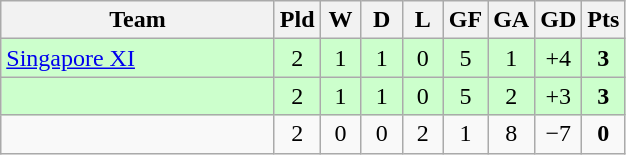<table class="wikitable" style="text-align: center;">
<tr>
<th width=175>Team</th>
<th width=20>Pld</th>
<th width=20>W</th>
<th width=20>D</th>
<th width=20>L</th>
<th width=20>GF</th>
<th width=20>GA</th>
<th width=20>GD</th>
<th width=20>Pts</th>
</tr>
<tr bgcolor=ccffcc>
<td style="text-align:left;"> <a href='#'>Singapore XI</a></td>
<td>2</td>
<td>1</td>
<td>1</td>
<td>0</td>
<td>5</td>
<td>1</td>
<td>+4</td>
<td><strong>3</strong></td>
</tr>
<tr bgcolor=ccffcc>
<td style="text-align:left;"></td>
<td>2</td>
<td>1</td>
<td>1</td>
<td>0</td>
<td>5</td>
<td>2</td>
<td>+3</td>
<td><strong>3</strong></td>
</tr>
<tr>
<td style="text-align:left;"></td>
<td>2</td>
<td>0</td>
<td>0</td>
<td>2</td>
<td>1</td>
<td>8</td>
<td>−7</td>
<td><strong>0</strong></td>
</tr>
</table>
